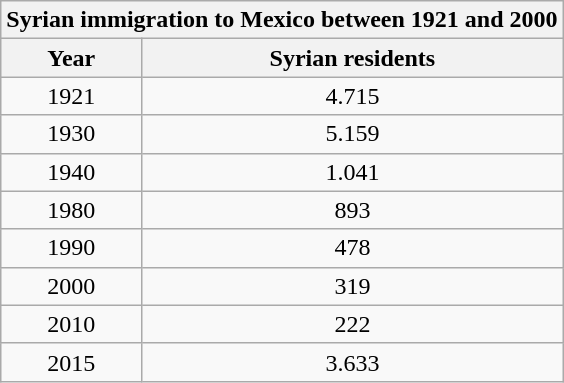<table class="wikitable" style="text-align:center;">
<tr>
<th colspan=5>Syrian immigration to Mexico between 1921 and 2000</th>
</tr>
<tr>
<th>Year</th>
<th>Syrian residents</th>
</tr>
<tr>
<td>1921</td>
<td>4.715 </td>
</tr>
<tr>
<td>1930</td>
<td>5.159 </td>
</tr>
<tr>
<td>1940</td>
<td>1.041 </td>
</tr>
<tr>
<td>1980</td>
<td>893 </td>
</tr>
<tr>
<td>1990</td>
<td>478 </td>
</tr>
<tr>
<td>2000</td>
<td>319 </td>
</tr>
<tr>
<td>2010</td>
<td>222 </td>
</tr>
<tr>
<td>2015</td>
<td>3.633 </td>
</tr>
</table>
